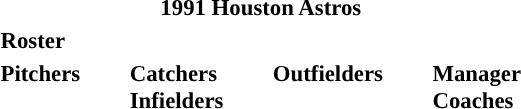<table class="toccolours" style="font-size: 95%;">
<tr>
<th colspan="10">1991 Houston Astros</th>
</tr>
<tr>
<td colspan="10"><strong>Roster</strong></td>
</tr>
<tr>
<td valign="top"><strong>Pitchers</strong><br>

















</td>
<td width="25px"></td>
<td valign="top"><strong>Catchers</strong><br>



<strong>Infielders</strong>











</td>
<td width="25px"></td>
<td valign="top"><strong>Outfielders</strong><br>







</td>
<td width="25px"></td>
<td valign="top"><strong>Manager</strong><br>
<strong>Coaches</strong>




</td>
</tr>
</table>
